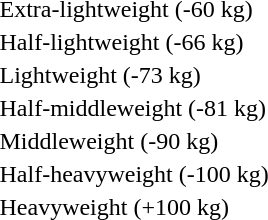<table>
<tr>
<td rowspan=2>Extra-lightweight (-60 kg)</td>
<td rowspan=2></td>
<td rowspan=2></td>
<td></td>
</tr>
<tr>
<td></td>
</tr>
<tr>
<td rowspan=2>Half-lightweight (-66 kg)</td>
<td rowspan=2></td>
<td rowspan=2></td>
<td></td>
</tr>
<tr>
<td></td>
</tr>
<tr>
<td rowspan=2>Lightweight (-73 kg)</td>
<td rowspan=2></td>
<td rowspan=2></td>
<td></td>
</tr>
<tr>
<td></td>
</tr>
<tr>
<td rowspan=2>Half-middleweight (-81 kg)</td>
<td rowspan=2></td>
<td rowspan=2></td>
<td></td>
</tr>
<tr>
<td></td>
</tr>
<tr>
<td rowspan=2>Middleweight (-90 kg)</td>
<td rowspan=2></td>
<td rowspan=2></td>
<td></td>
</tr>
<tr>
<td></td>
</tr>
<tr>
<td rowspan=2>Half-heavyweight  (-100 kg)</td>
<td rowspan=2></td>
<td rowspan=2></td>
<td></td>
</tr>
<tr>
<td></td>
</tr>
<tr>
<td rowspan=2>Heavyweight (+100 kg)</td>
<td rowspan=2></td>
<td rowspan=2></td>
<td></td>
</tr>
<tr>
<td></td>
</tr>
</table>
